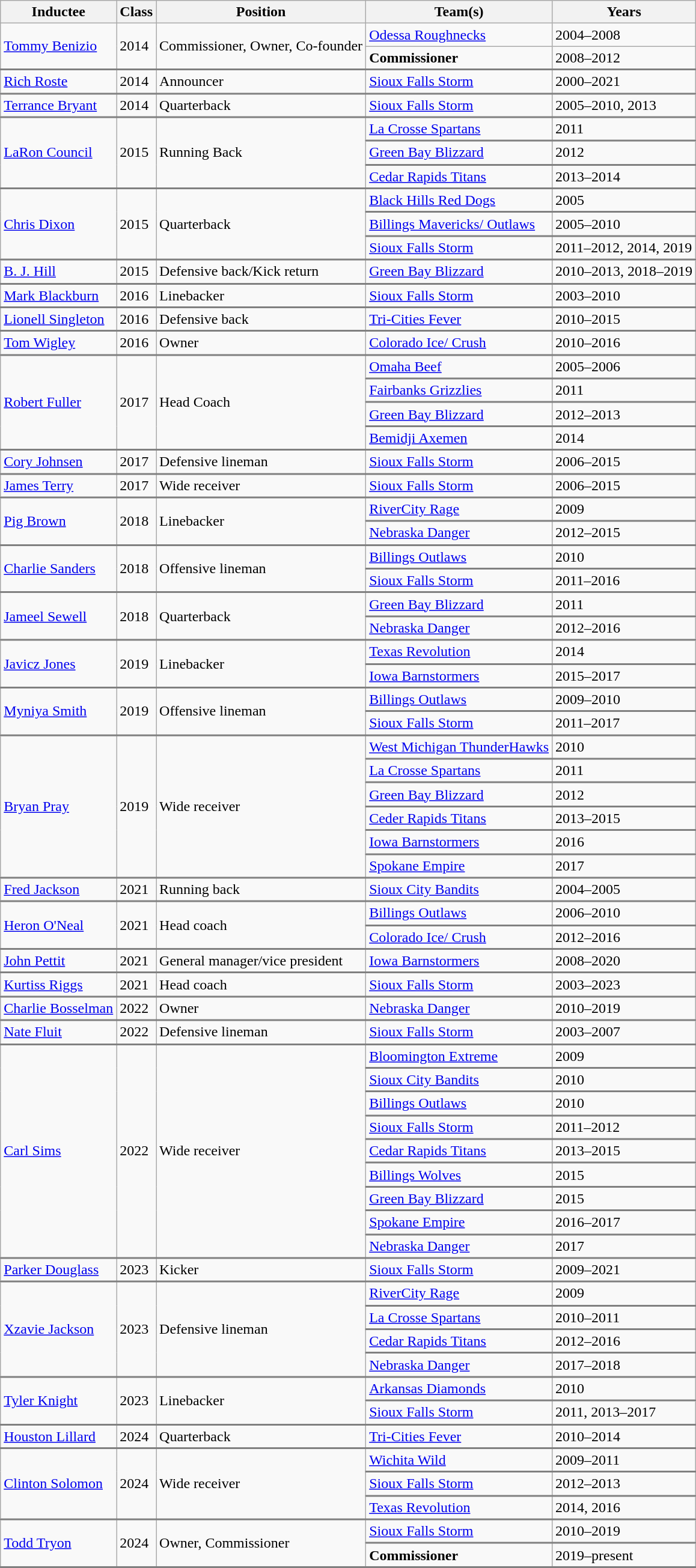<table class="wikitable sortable">
<tr>
<th>Inductee</th>
<th>Class</th>
<th>Position</th>
<th>Team(s)</th>
<th>Years</th>
</tr>
<tr>
<td rowspan=2><a href='#'>Tommy Benizio</a></td>
<td rowspan=2>2014</td>
<td rowspan=2>Commissioner, Owner, Co-founder</td>
<td><a href='#'>Odessa Roughnecks</a></td>
<td>2004–2008</td>
</tr>
<tr style="border-bottom: 2px solid gray">
<td><strong>Commissioner</strong></td>
<td>2008–2012</td>
</tr>
<tr style="border-bottom: 2px solid gray">
<td><a href='#'>Rich Roste</a></td>
<td>2014</td>
<td>Announcer</td>
<td><a href='#'>Sioux Falls Storm</a></td>
<td>2000–2021</td>
</tr>
<tr style="border-bottom: 2px solid gray">
<td><a href='#'>Terrance Bryant</a></td>
<td>2014</td>
<td>Quarterback</td>
<td><a href='#'>Sioux Falls Storm</a></td>
<td>2005–2010, 2013</td>
</tr>
<tr style="border-bottom: 2px solid gray">
<td rowspan=3><a href='#'>LaRon Council</a></td>
<td rowspan=3>2015</td>
<td rowspan=3>Running Back</td>
<td><a href='#'>La Crosse Spartans</a></td>
<td>2011</td>
</tr>
<tr style="border-bottom: 2px solid gray">
<td><a href='#'>Green Bay Blizzard</a></td>
<td>2012</td>
</tr>
<tr style="border-bottom: 2px solid gray">
<td><a href='#'>Cedar Rapids Titans</a></td>
<td>2013–2014</td>
</tr>
<tr style="border-bottom: 2px solid gray">
<td rowspan=3><a href='#'>Chris Dixon</a></td>
<td rowspan=3>2015</td>
<td rowspan=3>Quarterback</td>
<td><a href='#'>Black Hills Red Dogs</a></td>
<td>2005</td>
</tr>
<tr style="border-bottom: 2px solid gray">
<td><a href='#'>Billings Mavericks/ Outlaws</a></td>
<td>2005–2010</td>
</tr>
<tr style="border-bottom: 2px solid gray">
<td><a href='#'>Sioux Falls Storm</a></td>
<td>2011–2012, 2014, 2019</td>
</tr>
<tr style="border-bottom: 2px solid gray">
<td><a href='#'>B. J. Hill</a></td>
<td>2015</td>
<td>Defensive back/Kick return</td>
<td><a href='#'>Green Bay Blizzard</a></td>
<td>2010–2013, 2018–2019</td>
</tr>
<tr style="border-bottom: 2px solid gray">
<td><a href='#'>Mark Blackburn</a></td>
<td>2016</td>
<td>Linebacker</td>
<td><a href='#'>Sioux Falls Storm</a></td>
<td>2003–2010</td>
</tr>
<tr style="border-bottom: 2px solid gray">
<td><a href='#'>Lionell Singleton</a></td>
<td>2016</td>
<td>Defensive back</td>
<td><a href='#'>Tri-Cities Fever</a></td>
<td>2010–2015</td>
</tr>
<tr style="border-bottom: 2px solid gray">
<td><a href='#'>Tom Wigley</a></td>
<td>2016</td>
<td>Owner</td>
<td><a href='#'>Colorado Ice/ Crush</a></td>
<td>2010–2016</td>
</tr>
<tr style="border-bottom: 2px solid gray">
<td rowspan=4><a href='#'>Robert Fuller</a></td>
<td rowspan=4>2017</td>
<td rowspan=4>Head Coach</td>
<td><a href='#'>Omaha Beef</a></td>
<td>2005–2006</td>
</tr>
<tr style="border-bottom: 2px solid gray">
<td><a href='#'>Fairbanks Grizzlies</a></td>
<td>2011</td>
</tr>
<tr style="border-bottom: 2px solid gray">
<td><a href='#'>Green Bay Blizzard</a></td>
<td>2012–2013</td>
</tr>
<tr style="border-bottom: 2px solid gray">
<td><a href='#'>Bemidji Axemen</a></td>
<td>2014</td>
</tr>
<tr style="border-bottom: 2px solid gray">
<td><a href='#'>Cory Johnsen</a></td>
<td>2017</td>
<td>Defensive lineman</td>
<td><a href='#'>Sioux Falls Storm</a></td>
<td>2006–2015</td>
</tr>
<tr style="border-bottom: 2px solid gray">
<td><a href='#'>James Terry</a></td>
<td>2017</td>
<td>Wide receiver</td>
<td><a href='#'>Sioux Falls Storm</a></td>
<td>2006–2015</td>
</tr>
<tr style="border-bottom: 2px solid gray">
<td rowspan=2><a href='#'>Pig Brown</a></td>
<td rowspan=2>2018</td>
<td rowspan=2>Linebacker</td>
<td><a href='#'>RiverCity Rage</a></td>
<td>2009</td>
</tr>
<tr style="border-bottom: 2px solid gray">
<td><a href='#'>Nebraska Danger</a></td>
<td>2012–2015</td>
</tr>
<tr style="border-bottom: 2px solid gray">
<td rowspan=2><a href='#'>Charlie Sanders</a></td>
<td rowspan=2>2018</td>
<td rowspan=2>Offensive lineman</td>
<td><a href='#'>Billings Outlaws</a></td>
<td>2010</td>
</tr>
<tr style="border-bottom: 2px solid gray">
<td><a href='#'>Sioux Falls Storm</a></td>
<td>2011–2016</td>
</tr>
<tr style="border-bottom: 2px solid gray">
<td rowspan=2><a href='#'>Jameel Sewell</a></td>
<td rowspan=2>2018</td>
<td rowspan=2>Quarterback</td>
<td><a href='#'>Green Bay Blizzard</a></td>
<td>2011</td>
</tr>
<tr style="border-bottom: 2px solid gray">
<td><a href='#'>Nebraska Danger</a></td>
<td>2012–2016</td>
</tr>
<tr style="border-bottom: 2px solid gray">
<td rowspan=2><a href='#'>Javicz Jones</a></td>
<td rowspan=2>2019</td>
<td rowspan=2>Linebacker</td>
<td><a href='#'>Texas Revolution</a></td>
<td>2014</td>
</tr>
<tr style="border-bottom: 2px solid gray">
<td><a href='#'>Iowa Barnstormers</a></td>
<td>2015–2017</td>
</tr>
<tr style="border-bottom: 2px solid gray">
<td rowspan=2><a href='#'>Myniya Smith</a></td>
<td rowspan=2>2019</td>
<td rowspan=2>Offensive lineman</td>
<td><a href='#'>Billings Outlaws</a></td>
<td>2009–2010</td>
</tr>
<tr style="border-bottom: 2px solid gray">
<td><a href='#'>Sioux Falls Storm</a></td>
<td>2011–2017</td>
</tr>
<tr style="border-bottom: 2px solid gray">
<td rowspan=6><a href='#'>Bryan Pray</a></td>
<td rowspan=6>2019</td>
<td rowspan=6>Wide receiver</td>
<td><a href='#'>West Michigan ThunderHawks</a></td>
<td>2010</td>
</tr>
<tr style="border-bottom: 2px solid gray">
<td><a href='#'>La Crosse Spartans</a></td>
<td>2011</td>
</tr>
<tr style="border-bottom: 2px solid gray">
<td><a href='#'>Green Bay Blizzard</a></td>
<td>2012</td>
</tr>
<tr style="border-bottom: 2px solid gray">
<td><a href='#'>Ceder Rapids Titans</a></td>
<td>2013–2015</td>
</tr>
<tr style="border-bottom: 2px solid gray">
<td><a href='#'>Iowa Barnstormers</a></td>
<td>2016</td>
</tr>
<tr style="border-bottom: 2px solid gray">
<td><a href='#'>Spokane Empire</a></td>
<td>2017</td>
</tr>
<tr style="border-bottom: 2px solid gray">
<td><a href='#'>Fred Jackson</a></td>
<td>2021</td>
<td>Running back</td>
<td><a href='#'>Sioux City Bandits</a></td>
<td>2004–2005</td>
</tr>
<tr style="border-bottom: 2px solid gray">
<td rowspan=2><a href='#'>Heron O'Neal</a></td>
<td rowspan=2>2021</td>
<td rowspan=2>Head coach</td>
<td><a href='#'>Billings Outlaws</a></td>
<td>2006–2010</td>
</tr>
<tr style="border-bottom: 2px solid gray">
<td><a href='#'>Colorado Ice/ Crush</a></td>
<td>2012–2016</td>
</tr>
<tr style="border-bottom: 2px solid gray">
<td><a href='#'>John Pettit</a></td>
<td>2021</td>
<td>General manager/vice president</td>
<td><a href='#'>Iowa Barnstormers</a></td>
<td>2008–2020</td>
</tr>
<tr style="border-bottom: 2px solid gray">
<td><a href='#'>Kurtiss Riggs</a></td>
<td>2021</td>
<td>Head coach</td>
<td><a href='#'>Sioux Falls Storm</a></td>
<td>2003–2023</td>
</tr>
<tr style="border-bottom: 2px solid gray">
<td><a href='#'>Charlie Bosselman</a></td>
<td>2022</td>
<td>Owner</td>
<td><a href='#'>Nebraska Danger</a></td>
<td>2010–2019</td>
</tr>
<tr style="border-bottom: 2px solid gray">
<td><a href='#'>Nate Fluit</a></td>
<td>2022</td>
<td>Defensive lineman</td>
<td><a href='#'>Sioux Falls Storm</a></td>
<td>2003–2007</td>
</tr>
<tr style="border-bottom: 2px solid gray">
<td rowspan=9><a href='#'>Carl Sims</a></td>
<td rowspan=9>2022</td>
<td rowspan=9>Wide receiver</td>
<td><a href='#'>Bloomington Extreme</a></td>
<td>2009</td>
</tr>
<tr style="border-bottom: 2px solid gray">
<td><a href='#'>Sioux City Bandits</a></td>
<td>2010</td>
</tr>
<tr style="border-bottom: 2px solid gray">
<td><a href='#'>Billings Outlaws</a></td>
<td>2010</td>
</tr>
<tr style="border-bottom: 2px solid gray">
<td><a href='#'>Sioux Falls Storm</a></td>
<td>2011–2012</td>
</tr>
<tr style="border-bottom: 2px solid gray">
<td><a href='#'>Cedar Rapids Titans</a></td>
<td>2013–2015</td>
</tr>
<tr style="border-bottom: 2px solid gray">
<td><a href='#'>Billings Wolves</a></td>
<td>2015</td>
</tr>
<tr style="border-bottom: 2px solid gray">
<td><a href='#'>Green Bay Blizzard</a></td>
<td>2015</td>
</tr>
<tr style="border-bottom: 2px solid gray">
<td><a href='#'>Spokane Empire</a></td>
<td>2016–2017</td>
</tr>
<tr style="border-bottom: 2px solid gray">
<td><a href='#'>Nebraska Danger</a></td>
<td>2017</td>
</tr>
<tr style="border-bottom: 2px solid gray">
<td><a href='#'>Parker Douglass</a></td>
<td>2023</td>
<td>Kicker</td>
<td><a href='#'>Sioux Falls Storm</a></td>
<td>2009–2021</td>
</tr>
<tr style="border-bottom: 2px solid gray">
<td rowspan=4><a href='#'>Xzavie Jackson</a></td>
<td rowspan=4>2023</td>
<td rowspan=4>Defensive lineman</td>
<td><a href='#'>RiverCity Rage</a></td>
<td>2009</td>
</tr>
<tr style="border-bottom: 2px solid gray">
<td><a href='#'>La Crosse Spartans</a></td>
<td>2010–2011</td>
</tr>
<tr style="border-bottom: 2px solid gray">
<td><a href='#'>Cedar Rapids Titans</a></td>
<td>2012–2016</td>
</tr>
<tr style="border-bottom: 2px solid gray">
<td><a href='#'>Nebraska Danger</a></td>
<td>2017–2018</td>
</tr>
<tr style="border-bottom: 2px solid gray">
<td rowspan=2><a href='#'>Tyler Knight</a></td>
<td rowspan=2>2023</td>
<td rowspan=2>Linebacker</td>
<td><a href='#'>Arkansas Diamonds</a></td>
<td>2010</td>
</tr>
<tr style="border-bottom: 2px solid gray">
<td><a href='#'>Sioux Falls Storm</a></td>
<td>2011, 2013–2017</td>
</tr>
<tr style="border-bottom: 2px solid gray">
<td><a href='#'>Houston Lillard</a></td>
<td>2024</td>
<td>Quarterback</td>
<td><a href='#'>Tri-Cities Fever</a></td>
<td>2010–2014</td>
</tr>
<tr style="border-bottom: 2px solid gray">
<td rowspan=3><a href='#'>Clinton Solomon</a></td>
<td rowspan=3>2024</td>
<td rowspan=3>Wide receiver</td>
<td><a href='#'>Wichita Wild</a></td>
<td>2009–2011</td>
</tr>
<tr style="border-bottom: 2px solid gray">
<td><a href='#'>Sioux Falls Storm</a></td>
<td>2012–2013</td>
</tr>
<tr style="border-bottom: 2px solid gray">
<td><a href='#'>Texas Revolution</a></td>
<td>2014, 2016</td>
</tr>
<tr style="border-bottom: 2px solid gray">
<td rowspan=2><a href='#'>Todd Tryon</a></td>
<td rowspan=2>2024</td>
<td rowspan=2>Owner, Commissioner</td>
<td><a href='#'>Sioux Falls Storm</a></td>
<td>2010–2019</td>
</tr>
<tr style="border-bottom: 2px solid gray">
<td><strong>Commissioner</strong></td>
<td>2019–present</td>
</tr>
<tr style="border-bottom: 2px solid gray">
</tr>
</table>
